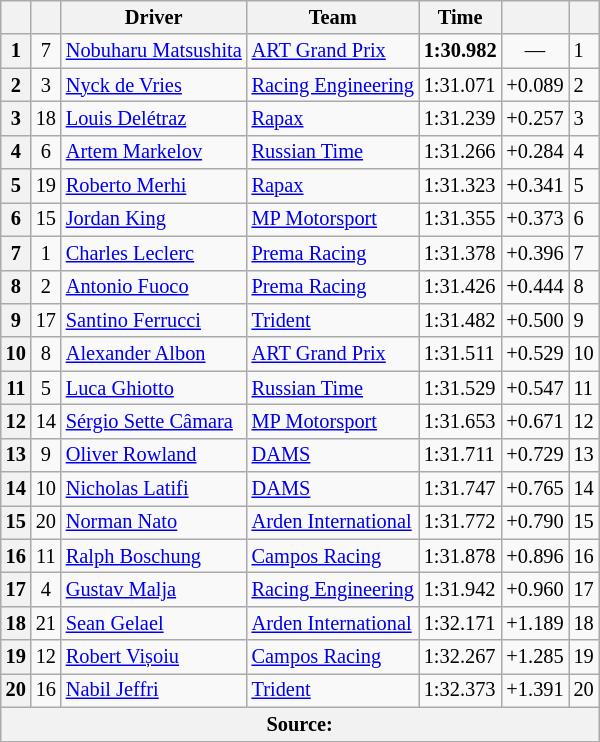<table class="wikitable" style="font-size:85%">
<tr>
<th scope="col"></th>
<th scope="col"></th>
<th scope="col">Driver</th>
<th scope="col">Team</th>
<th scope="col">Time</th>
<th scope="col"></th>
<th scope="col"></th>
</tr>
<tr>
<th scope="row">1</th>
<td align="center">7</td>
<td> <a href='#'>Nobuharu Matsushita</a></td>
<td><a href='#'>ART Grand Prix</a></td>
<td><strong>1:30.982</strong></td>
<td align="center">—</td>
<td>1</td>
</tr>
<tr>
<th scope="row">2</th>
<td align="center">3</td>
<td> <a href='#'>Nyck de Vries</a></td>
<td><a href='#'>Racing Engineering</a></td>
<td>1:31.071</td>
<td>+0.089</td>
<td>2</td>
</tr>
<tr>
<th scope="row">3</th>
<td align="center">18</td>
<td> <a href='#'>Louis Delétraz</a></td>
<td><a href='#'>Rapax</a></td>
<td>1:31.239</td>
<td>+0.257</td>
<td>3</td>
</tr>
<tr>
<th scope="row">4</th>
<td align="center">6</td>
<td> <a href='#'>Artem Markelov</a></td>
<td><a href='#'>Russian Time</a></td>
<td>1:31.266</td>
<td>+0.284</td>
<td>4</td>
</tr>
<tr>
<th scope="row">5</th>
<td align="center">19</td>
<td> <a href='#'>Roberto Merhi</a></td>
<td><a href='#'>Rapax</a></td>
<td>1:31.323</td>
<td>+0.341</td>
<td>5</td>
</tr>
<tr>
<th scope="row">6</th>
<td align="center">15</td>
<td> <a href='#'>Jordan King</a></td>
<td><a href='#'>MP Motorsport</a></td>
<td>1:31.355</td>
<td>+0.373</td>
<td>6</td>
</tr>
<tr>
<th scope="row">7</th>
<td align="center">1</td>
<td> <a href='#'>Charles Leclerc</a></td>
<td><a href='#'>Prema Racing</a></td>
<td>1:31.378</td>
<td>+0.396</td>
<td>7</td>
</tr>
<tr>
<th scope="row">8</th>
<td align="center">2</td>
<td> <a href='#'>Antonio Fuoco</a></td>
<td><a href='#'>Prema Racing</a></td>
<td>1:31.426</td>
<td>+0.444</td>
<td>8</td>
</tr>
<tr>
<th scope="row">9</th>
<td align="center">17</td>
<td> <a href='#'>Santino Ferrucci</a></td>
<td><a href='#'>Trident</a></td>
<td>1:31.482</td>
<td>+0.500</td>
<td>9</td>
</tr>
<tr>
<th scope="row">10</th>
<td align="center">8</td>
<td> <a href='#'>Alexander Albon</a></td>
<td><a href='#'>ART Grand Prix</a></td>
<td>1:31.511</td>
<td>+0.529</td>
<td>10</td>
</tr>
<tr>
<th scope="row">11</th>
<td align="center">5</td>
<td> <a href='#'>Luca Ghiotto</a></td>
<td><a href='#'>Russian Time</a></td>
<td>1:31.529</td>
<td>+0.547</td>
<td>11</td>
</tr>
<tr>
<th scope="row">12</th>
<td align="center">14</td>
<td> <a href='#'>Sérgio Sette Câmara</a></td>
<td><a href='#'>MP Motorsport</a></td>
<td>1:31.653</td>
<td>+0.671</td>
<td>12</td>
</tr>
<tr>
<th scope="row">13</th>
<td align="center">9</td>
<td> <a href='#'>Oliver Rowland</a></td>
<td><a href='#'>DAMS</a></td>
<td>1:31.711</td>
<td>+0.729</td>
<td>13</td>
</tr>
<tr>
<th scope="row">14</th>
<td align="center">10</td>
<td> <a href='#'>Nicholas Latifi</a></td>
<td><a href='#'>DAMS</a></td>
<td>1:31.747</td>
<td>+0.765</td>
<td>14</td>
</tr>
<tr>
<th scope="row">15</th>
<td align="center">20</td>
<td> <a href='#'>Norman Nato</a></td>
<td><a href='#'>Arden International</a></td>
<td>1:31.772</td>
<td>+0.790</td>
<td>15</td>
</tr>
<tr>
<th scope="row">16</th>
<td align="center">11</td>
<td> <a href='#'>Ralph Boschung</a></td>
<td><a href='#'>Campos Racing</a></td>
<td>1:31.878</td>
<td>+0.896</td>
<td>16</td>
</tr>
<tr>
<th scope="row">17</th>
<td align="center">4</td>
<td> <a href='#'>Gustav Malja</a></td>
<td><a href='#'>Racing Engineering</a></td>
<td>1:31.942</td>
<td>+0.960</td>
<td>17</td>
</tr>
<tr>
<th scope="row">18</th>
<td align="center">21</td>
<td> <a href='#'>Sean Gelael</a></td>
<td><a href='#'>Arden International</a></td>
<td>1:32.171</td>
<td>+1.189</td>
<td>18</td>
</tr>
<tr>
<th scope="row">19</th>
<td align="center">12</td>
<td> <a href='#'>Robert Vișoiu</a></td>
<td><a href='#'>Campos Racing</a></td>
<td>1:32.267</td>
<td>+1.285</td>
<td>19</td>
</tr>
<tr>
<th scope="row">20</th>
<td align="center">16</td>
<td> <a href='#'>Nabil Jeffri</a></td>
<td><a href='#'>Trident</a></td>
<td>1:32.373</td>
<td>+1.391</td>
<td>20</td>
</tr>
<tr>
<th colspan="7">Source:</th>
</tr>
<tr>
</tr>
</table>
